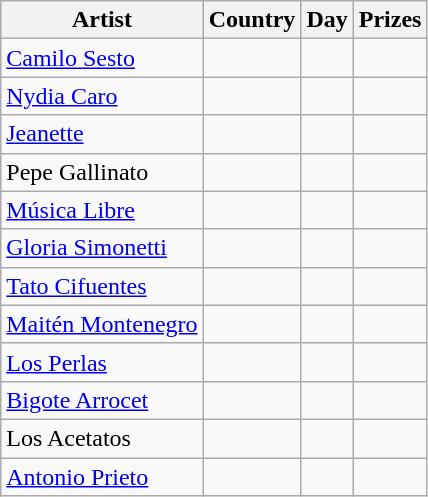<table class="wikitable">
<tr>
<th>Artist</th>
<th>Country</th>
<th>Day</th>
<th>Prizes</th>
</tr>
<tr>
<td><a href='#'>Camilo Sesto</a></td>
<td></td>
<td></td>
<td></td>
</tr>
<tr>
<td><a href='#'>Nydia Caro</a></td>
<td></td>
<td></td>
<td></td>
</tr>
<tr>
<td><a href='#'>Jeanette</a></td>
<td></td>
<td></td>
<td></td>
</tr>
<tr>
<td>Pepe Gallinato</td>
<td></td>
<td></td>
<td></td>
</tr>
<tr>
<td><a href='#'>Música Libre</a></td>
<td></td>
<td></td>
<td></td>
</tr>
<tr>
<td><a href='#'>Gloria Simonetti</a></td>
<td></td>
<td></td>
<td></td>
</tr>
<tr>
<td><a href='#'>Tato Cifuentes</a></td>
<td></td>
<td></td>
<td></td>
</tr>
<tr>
<td><a href='#'>Maitén Montenegro</a></td>
<td></td>
<td></td>
<td></td>
</tr>
<tr>
<td><a href='#'>Los Perlas</a></td>
<td></td>
<td></td>
<td></td>
</tr>
<tr>
<td><a href='#'>Bigote Arrocet</a></td>
<td></td>
<td></td>
<td></td>
</tr>
<tr>
<td>Los Acetatos</td>
<td></td>
<td></td>
<td></td>
</tr>
<tr>
<td><a href='#'>Antonio Prieto</a></td>
<td></td>
<td></td>
<td></td>
</tr>
</table>
